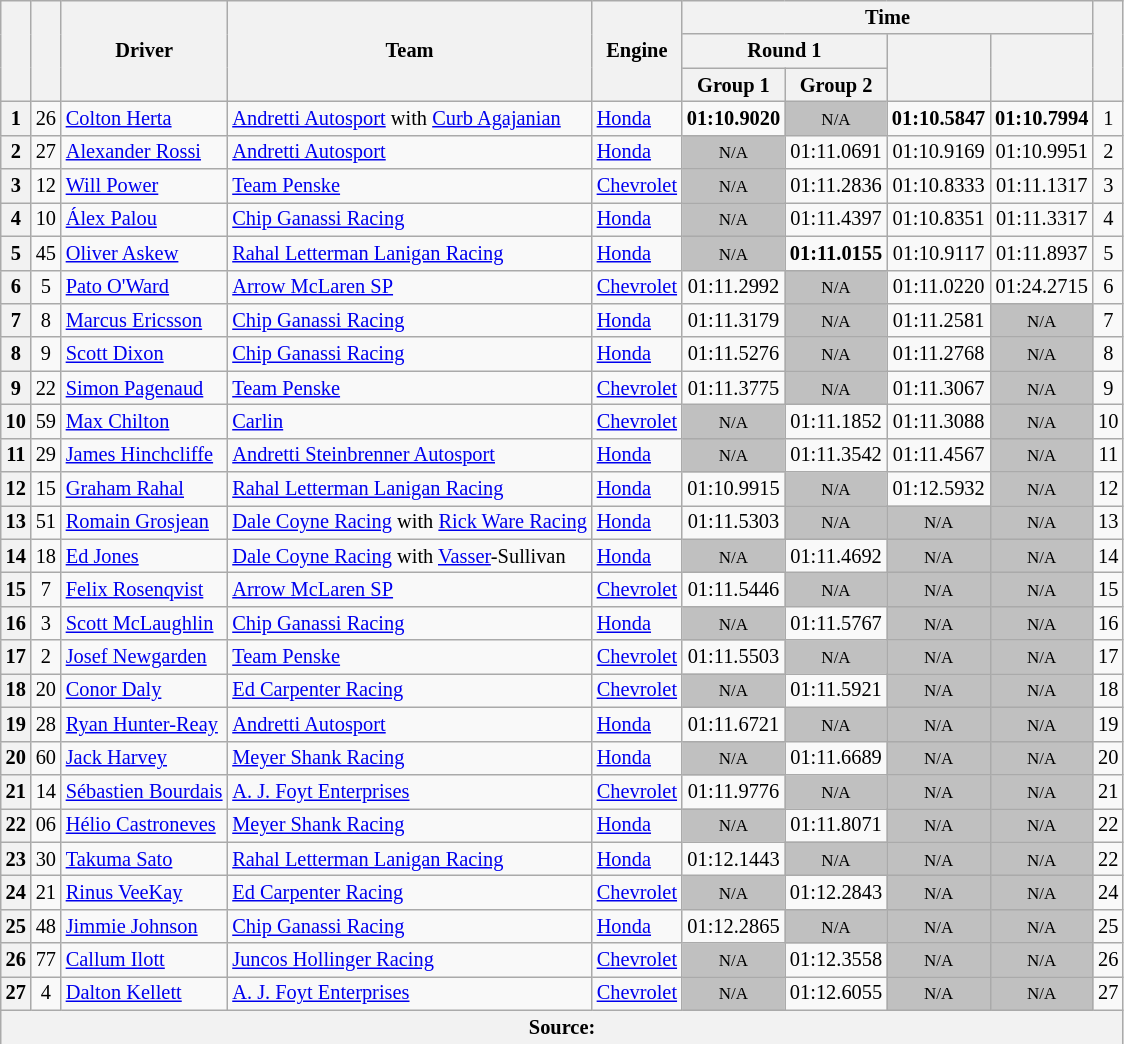<table class="wikitable sortable" style="text-align:center; font-size:85%;">
<tr>
<th rowspan="3"></th>
<th rowspan="3"></th>
<th rowspan="3">Driver</th>
<th rowspan="3">Team</th>
<th rowspan="3">Engine</th>
<th colspan="4" style="text-align:center;">Time</th>
<th rowspan="3"></th>
</tr>
<tr>
<th scope="col" colspan="2">Round 1</th>
<th scope="col" rowspan="2"></th>
<th scope="col" rowspan="2"></th>
</tr>
<tr>
<th scope="col">Group 1</th>
<th scope="col">Group 2</th>
</tr>
<tr>
<th scope="row">1</th>
<td align="center">26</td>
<td align="left"> <a href='#'>Colton Herta</a> <strong></strong></td>
<td align="left"><a href='#'>Andretti Autosport</a> with <a href='#'>Curb Agajanian</a></td>
<td align="left"><a href='#'>Honda</a></td>
<td><strong>01:10.9020</strong></td>
<td style="background: silver" align="center"><small>N/A</small></td>
<td><strong>01:10.5847</strong></td>
<td><strong>01:10.7994</strong></td>
<td align="center">1</td>
</tr>
<tr>
<th scope="row">2</th>
<td align="center">27</td>
<td align="left"> <a href='#'>Alexander Rossi</a></td>
<td align="left"><a href='#'>Andretti Autosport</a></td>
<td align="left"><a href='#'>Honda</a></td>
<td style="background: silver" align="center"><small>N/A</small></td>
<td>01:11.0691</td>
<td>01:10.9169</td>
<td>01:10.9951</td>
<td align="center">2</td>
</tr>
<tr>
<th scope="row">3</th>
<td align="center">12</td>
<td align="left"> <a href='#'>Will Power</a></td>
<td align="left"><a href='#'>Team Penske</a></td>
<td align="left"><a href='#'>Chevrolet</a></td>
<td style="background: silver" align="center"><small>N/A</small></td>
<td>01:11.2836</td>
<td>01:10.8333</td>
<td>01:11.1317</td>
<td align="center">3</td>
</tr>
<tr>
<th scope="row">4</th>
<td align="center">10</td>
<td align="left"> <a href='#'>Álex Palou</a></td>
<td align="left"><a href='#'>Chip Ganassi Racing</a></td>
<td align="left"><a href='#'>Honda</a></td>
<td style="background: silver" align="center"><small>N/A</small></td>
<td>01:11.4397</td>
<td>01:10.8351</td>
<td>01:11.3317</td>
<td align="center">4</td>
</tr>
<tr>
<th scope="row">5</th>
<td align="center">45</td>
<td align="left"> <a href='#'>Oliver Askew</a></td>
<td align="left"><a href='#'>Rahal Letterman Lanigan Racing</a></td>
<td align="left"><a href='#'>Honda</a></td>
<td style="background: silver" align="center"><small>N/A</small></td>
<td><strong>01:11.0155</strong></td>
<td>01:10.9117</td>
<td>01:11.8937</td>
<td align="center">5</td>
</tr>
<tr>
<th scope="row">6</th>
<td align="center">5</td>
<td align="left"> <a href='#'>Pato O'Ward</a></td>
<td align="left"><a href='#'>Arrow McLaren SP</a></td>
<td align="left"><a href='#'>Chevrolet</a></td>
<td>01:11.2992</td>
<td style="background: silver" align="center"><small>N/A</small></td>
<td>01:11.0220</td>
<td>01:24.2715</td>
<td align="center">6</td>
</tr>
<tr>
<th scope="row">7</th>
<td align="center">8</td>
<td align="left"> <a href='#'>Marcus Ericsson</a></td>
<td align="left"><a href='#'>Chip Ganassi Racing</a></td>
<td align="left"><a href='#'>Honda</a></td>
<td>01:11.3179</td>
<td style="background: silver" align="center"><small>N/A</small></td>
<td>01:11.2581</td>
<td style="background: silver" align="center" data-sort-value="7"><small>N/A</small></td>
<td align="center">7</td>
</tr>
<tr>
<th scope="row">8</th>
<td align="center">9</td>
<td align="left"> <a href='#'>Scott Dixon</a></td>
<td align="left"><a href='#'>Chip Ganassi Racing</a></td>
<td align="left"><a href='#'>Honda</a></td>
<td>01:11.5276</td>
<td style="background: silver" align="center"><small>N/A</small></td>
<td>01:11.2768</td>
<td style="background: silver" align="center" data-sort-value="8"><small>N/A</small></td>
<td align="center">8</td>
</tr>
<tr>
<th scope="row">9</th>
<td align="center">22</td>
<td align="left"> <a href='#'>Simon Pagenaud</a></td>
<td align="left"><a href='#'>Team Penske</a></td>
<td align="left"><a href='#'>Chevrolet</a></td>
<td>01:11.3775</td>
<td style="background: silver" align="center"><small>N/A</small></td>
<td>01:11.3067</td>
<td style="background: silver" align="center" data-sort-value="9"><small>N/A</small></td>
<td align="center">9</td>
</tr>
<tr>
<th scope="row">10</th>
<td align="center">59</td>
<td align="left"> <a href='#'>Max Chilton</a></td>
<td align="left"><a href='#'>Carlin</a></td>
<td align="left"><a href='#'>Chevrolet</a></td>
<td style="background: silver" align="center"><small>N/A</small></td>
<td>01:11.1852</td>
<td>01:11.3088</td>
<td style="background: silver" align="center" data-sort-value="10"><small>N/A</small></td>
<td align="center">10</td>
</tr>
<tr>
<th scope="row">11</th>
<td align="center">29</td>
<td align="left"> <a href='#'>James Hinchcliffe</a></td>
<td align="left"><a href='#'>Andretti Steinbrenner Autosport</a></td>
<td align="left"><a href='#'>Honda</a></td>
<td style="background: silver" align="center"><small>N/A</small></td>
<td>01:11.3542</td>
<td>01:11.4567</td>
<td style="background: silver" align="center" data-sort-value="11"><small>N/A</small></td>
<td align="center">11</td>
</tr>
<tr>
<th scope="row">12</th>
<td align="center">15</td>
<td align="left"> <a href='#'>Graham Rahal</a></td>
<td align="left"><a href='#'>Rahal Letterman Lanigan Racing</a></td>
<td align="left"><a href='#'>Honda</a></td>
<td>01:10.9915</td>
<td style="background: silver" align="center"><small>N/A</small></td>
<td>01:12.5932</td>
<td style="background: silver" align="center" data-sort-value="12"><small>N/A</small></td>
<td align="center">12</td>
</tr>
<tr>
<th scope="row">13</th>
<td align="center">51</td>
<td align="left"> <a href='#'>Romain Grosjean</a> <strong></strong></td>
<td align="left"><a href='#'>Dale Coyne Racing</a> with <a href='#'>Rick Ware Racing</a></td>
<td align="left"><a href='#'>Honda</a></td>
<td>01:11.5303</td>
<td style="background: silver" align="center"><small>N/A</small></td>
<td style="background: silver" align="center" data-sort-value="13"><small>N/A</small></td>
<td style="background: silver" align="center" data-sort-value="13"><small>N/A</small></td>
<td align="center">13</td>
</tr>
<tr>
<th scope="row">14</th>
<td align="center">18</td>
<td align="left"> <a href='#'>Ed Jones</a></td>
<td align="left"><a href='#'>Dale Coyne Racing</a> with <a href='#'>Vasser</a>-Sullivan</td>
<td align="left"><a href='#'>Honda</a></td>
<td style="background: silver" align="center"><small>N/A</small></td>
<td>01:11.4692</td>
<td style="background: silver" align="center" data-sort-value="14"><small>N/A</small></td>
<td style="background: silver" align="center" data-sort-value="14"><small>N/A</small></td>
<td align="center">14</td>
</tr>
<tr>
<th scope="row">15</th>
<td align="center">7</td>
<td align="left"> <a href='#'>Felix Rosenqvist</a></td>
<td align="left"><a href='#'>Arrow McLaren SP</a></td>
<td align="left"><a href='#'>Chevrolet</a></td>
<td>01:11.5446</td>
<td style="background: silver" align="center"><small>N/A</small></td>
<td style="background: silver" align="center" data-sort-value="15"><small>N/A</small></td>
<td style="background: silver" align="center" data-sort-value="15"><small>N/A</small></td>
<td align="center">15</td>
</tr>
<tr>
<th scope="row">16</th>
<td align="center">3</td>
<td align="left"> <a href='#'>Scott McLaughlin</a> <strong></strong></td>
<td align="left"><a href='#'>Chip Ganassi Racing</a></td>
<td align="left"><a href='#'>Honda</a></td>
<td style="background: silver" align="center"><small>N/A</small></td>
<td>01:11.5767</td>
<td style="background: silver" align="center" data-sort-value="16"><small>N/A</small></td>
<td style="background: silver" align="center" data-sort-value="16"><small>N/A</small></td>
<td align="center">16</td>
</tr>
<tr>
<th scope="row">17</th>
<td align="center">2</td>
<td align="left"> <a href='#'>Josef Newgarden</a></td>
<td align="left"><a href='#'>Team Penske</a></td>
<td align="left"><a href='#'>Chevrolet</a></td>
<td>01:11.5503</td>
<td style="background: silver" align="center"><small>N/A</small></td>
<td style="background: silver" align="center" data-sort-value="17"><small>N/A</small></td>
<td style="background: silver" align="center" data-sort-value="17"><small>N/A</small></td>
<td align="center">17</td>
</tr>
<tr>
<th scope="row">18</th>
<td align="center">20</td>
<td align="left"> <a href='#'>Conor Daly</a></td>
<td align="left"><a href='#'>Ed Carpenter Racing</a></td>
<td align="left"><a href='#'>Chevrolet</a></td>
<td style="background: silver" align="center"><small>N/A</small></td>
<td>01:11.5921</td>
<td style="background: silver" align="center" data-sort-value="18"><small>N/A</small></td>
<td style="background: silver" align="center" data-sort-value="18"><small>N/A</small></td>
<td align="center">18</td>
</tr>
<tr>
<th scope="row">19</th>
<td align="center">28</td>
<td align="left"> <a href='#'>Ryan Hunter-Reay</a></td>
<td align="left"><a href='#'>Andretti Autosport</a></td>
<td align="left"><a href='#'>Honda</a></td>
<td>01:11.6721</td>
<td style="background: silver" align="center"><small>N/A</small></td>
<td style="background: silver" align="center" data-sort-value="19"><small>N/A</small></td>
<td style="background: silver" align="center" data-sort-value="19"><small>N/A</small></td>
<td align="center">19</td>
</tr>
<tr>
<th scope="row">20</th>
<td align="center">60</td>
<td align="left"> <a href='#'>Jack Harvey</a></td>
<td align="left"><a href='#'>Meyer Shank Racing</a></td>
<td align="left"><a href='#'>Honda</a></td>
<td style="background: silver" align="center"><small>N/A</small></td>
<td>01:11.6689</td>
<td style="background: silver" align="center" data-sort-value="20"><small>N/A</small></td>
<td style="background: silver" align="center" data-sort-value="20"><small>N/A</small></td>
<td align="center">20</td>
</tr>
<tr>
<th scope="row">21</th>
<td align="center">14</td>
<td align="left"> <a href='#'>Sébastien Bourdais</a></td>
<td align="left"><a href='#'>A. J. Foyt Enterprises</a></td>
<td align="left"><a href='#'>Chevrolet</a></td>
<td>01:11.9776</td>
<td style="background: silver" align="center"><small>N/A</small></td>
<td style="background: silver" align="center" data-sort-value="21"><small>N/A</small></td>
<td style="background: silver" align="center" data-sort-value="21"><small>N/A</small></td>
<td align="center">21</td>
</tr>
<tr>
<th scope="row">22</th>
<td align="center">06</td>
<td align="left"> <a href='#'>Hélio Castroneves</a></td>
<td align="left"><a href='#'>Meyer Shank Racing</a></td>
<td align="left"><a href='#'>Honda</a></td>
<td style="background: silver" align="center"><small>N/A</small></td>
<td>01:11.8071</td>
<td style="background: silver" align="center" data-sort-value="22"><small>N/A</small></td>
<td style="background: silver" align="center" data-sort-value="22"><small>N/A</small></td>
<td align="center">22</td>
</tr>
<tr>
<th scope="row">23</th>
<td align="center">30</td>
<td align="left"> <a href='#'>Takuma Sato</a></td>
<td align="left"><a href='#'>Rahal Letterman Lanigan Racing</a></td>
<td align="left"><a href='#'>Honda</a></td>
<td>01:12.1443</td>
<td style="background: silver" align="center"><small>N/A</small></td>
<td style="background: silver" align="center" data-sort-value="23"><small>N/A</small></td>
<td style="background: silver" align="center" data-sort-value="23"><small>N/A</small></td>
<td align="center">22</td>
</tr>
<tr>
<th scope="row">24</th>
<td align="center">21</td>
<td align="left"> <a href='#'>Rinus VeeKay</a></td>
<td align="left"><a href='#'>Ed Carpenter Racing</a></td>
<td align="left"><a href='#'>Chevrolet</a></td>
<td style="background: silver" align="center"><small>N/A</small></td>
<td>01:12.2843</td>
<td style="background: silver" align="center" data-sort-value="24"><small>N/A</small></td>
<td style="background: silver" align="center" data-sort-value="24"><small>N/A</small></td>
<td align="center">24</td>
</tr>
<tr>
<th scope="row">25</th>
<td align="center">48</td>
<td align="left"> <a href='#'>Jimmie Johnson</a> <strong></strong></td>
<td align="left"><a href='#'>Chip Ganassi Racing</a></td>
<td align="left"><a href='#'>Honda</a></td>
<td>01:12.2865</td>
<td style="background: silver" align="center"><small>N/A</small></td>
<td style="background: silver" align="center" data-sort-value="25"><small>N/A</small></td>
<td style="background: silver" align="center" data-sort-value="25"><small>N/A</small></td>
<td align="center">25</td>
</tr>
<tr>
<th scope="row">26</th>
<td align="center">77</td>
<td align="left"> <a href='#'>Callum Ilott</a> <strong></strong></td>
<td align="left"><a href='#'>Juncos Hollinger Racing</a></td>
<td align="left"><a href='#'>Chevrolet</a></td>
<td style="background: silver" align="center"><small>N/A</small></td>
<td>01:12.3558</td>
<td style="background: silver" align="center" data-sort-value="26"><small>N/A</small></td>
<td style="background: silver" align="center" data-sort-value="26"><small>N/A</small></td>
<td align="center">26</td>
</tr>
<tr>
<th scope="row">27</th>
<td align="center">4</td>
<td align="left"> <a href='#'>Dalton Kellett</a></td>
<td align="left"><a href='#'>A. J. Foyt Enterprises</a></td>
<td align="left"><a href='#'>Chevrolet</a></td>
<td style="background: silver" align="center"><small>N/A</small></td>
<td>01:12.6055</td>
<td style="background: silver" align="center" data-sort-value="27"><small>N/A</small></td>
<td style="background: silver" align="center" data-sort-value="27"><small>N/A</small></td>
<td align="center">27</td>
</tr>
<tr>
<th colspan="10">Source:</th>
</tr>
</table>
